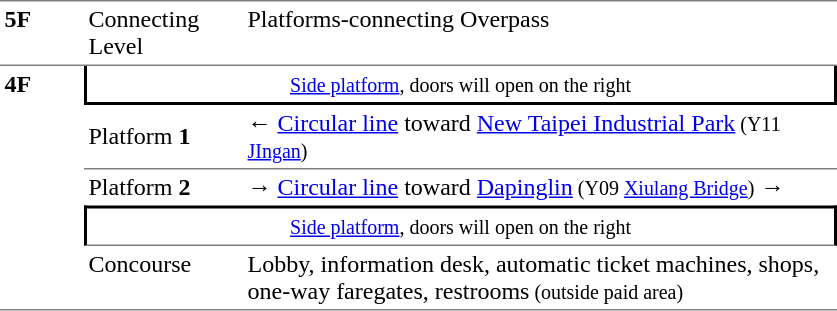<table table border=0 cellspacing=0 cellpadding=3>
<tr>
<td style="border-bottom:solid 1px gray;" valign=top></td>
<td style="border-bottom:solid 1px gray;"></td>
<td style="border-bottom:solid 1px gray;"></td>
</tr>
<tr>
<td style="border-bottom:solid 1px gray;" width=50 valign=top><strong>5F</strong></td>
<td style="border-top:solid 0px gray;border-bottom:solid 1px gray;" width=100 valign=top>Connecting Level</td>
<td style="border-top:solid 0px gray;border-bottom:solid 1px gray;" width=390 valign=top>Platforms-connecting Overpass</td>
</tr>
<tr>
<td style="border-bottom:solid 1px gray;" rowspan=5 valign=top><strong>4F</strong></td>
<td style="border-right:solid 2px black;border-left:solid 2px black;border-bottom:solid 2px black;border-top:solid 0px gray;text-align:center;" colspan=2><small><a href='#'>Side platform</a>, doors will open on the right</small></td>
</tr>
<tr>
<td style="border-bottom:solid 1px gray;" width=100>Platform <span><strong>1</strong></span></td>
<td style="border-bottom:solid 1px gray;" width=390><span></span>←  <a href='#'>Circular line</a> toward <a href='#'>New Taipei Industrial Park</a><small> (Y11 <a href='#'>JIngan</a>)</small></td>
</tr>
<tr>
<td>Platform <span><strong>2</strong></span></td>
<td><span>→</span> <a href='#'>Circular line</a> toward <a href='#'>Dapinglin</a><small> (Y09 <a href='#'>Xiulang Bridge</a>)</small> →</td>
</tr>
<tr>
<td style="border-top:solid 2px black;border-right:solid 2px black;border-left:solid 2px black;border-bottom:solid 1px gray;text-align:center;" colspan=2><small><a href='#'>Side platform</a>, doors will open on the right</small></td>
</tr>
<tr>
<td style="border-top:solid 0px gray;border-bottom:solid 1px gray;" width=100 valign=top>Concourse</td>
<td style="border-top:solid 0px gray;border-bottom:solid 1px gray;" width=390 valign=top>Lobby, information desk, automatic ticket machines, shops, one-way faregates, restrooms<small> (outside paid area)</small></td>
</tr>
</table>
